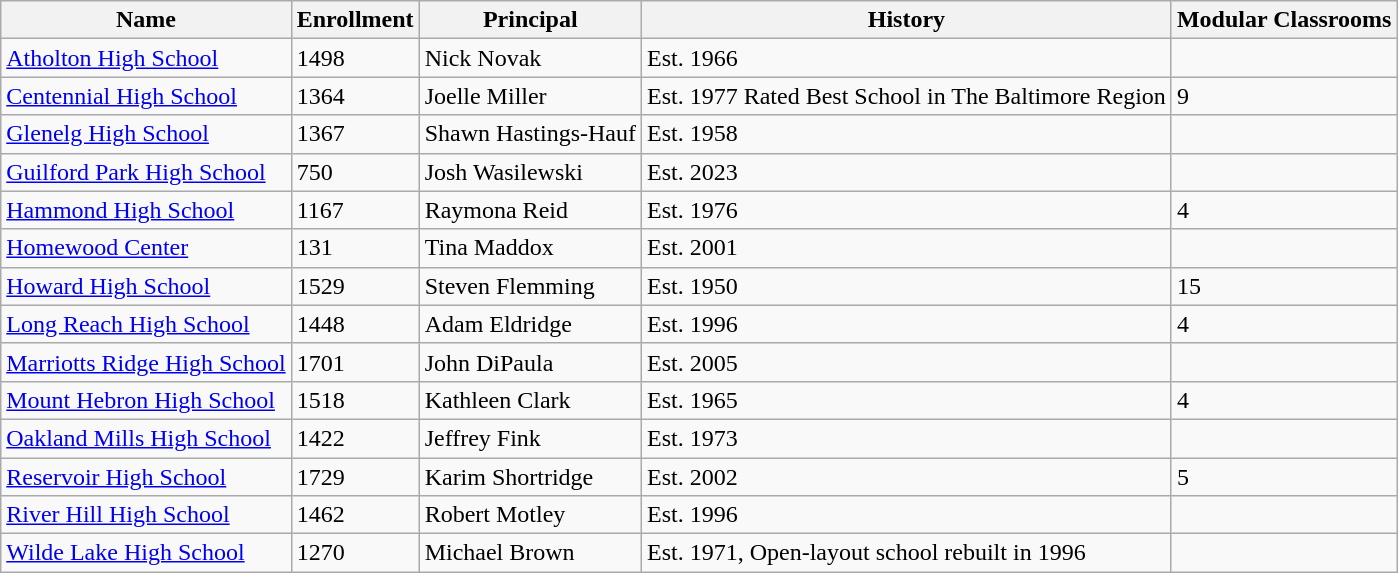<table class="wikitable sortable">
<tr>
<th>Name</th>
<th>Enrollment</th>
<th>Principal</th>
<th>History</th>
<th>Modular Classrooms</th>
</tr>
<tr>
<td><a href='#'>Atholton High School</a></td>
<td>1498</td>
<td>Nick Novak</td>
<td>Est. 1966</td>
<td></td>
</tr>
<tr>
<td><a href='#'>Centennial High School</a></td>
<td>1364</td>
<td>Joelle Miller</td>
<td>Est. 1977 Rated Best School in The Baltimore Region</td>
<td>9</td>
</tr>
<tr>
<td><a href='#'>Glenelg High School</a></td>
<td>1367</td>
<td>Shawn Hastings-Hauf</td>
<td>Est. 1958</td>
<td></td>
</tr>
<tr>
<td><a href='#'>Guilford Park High School</a></td>
<td>750</td>
<td>Josh Wasilewski</td>
<td>Est. 2023</td>
<td></td>
</tr>
<tr>
<td><a href='#'>Hammond High School</a></td>
<td>1167</td>
<td>Raymona Reid</td>
<td>Est. 1976</td>
<td>4</td>
</tr>
<tr>
<td><a href='#'>Homewood Center</a></td>
<td>131</td>
<td>Tina Maddox</td>
<td>Est. 2001</td>
<td></td>
</tr>
<tr>
<td><a href='#'>Howard High School</a></td>
<td>1529</td>
<td>Steven Flemming</td>
<td>Est. 1950</td>
<td>15</td>
</tr>
<tr>
<td><a href='#'>Long Reach High School</a></td>
<td>1448</td>
<td>Adam Eldridge</td>
<td>Est. 1996</td>
<td>4</td>
</tr>
<tr>
<td><a href='#'>Marriotts Ridge High School</a></td>
<td>1701</td>
<td>John DiPaula</td>
<td>Est. 2005</td>
<td></td>
</tr>
<tr>
<td><a href='#'>Mount Hebron High School</a></td>
<td>1518</td>
<td>Kathleen Clark</td>
<td>Est. 1965</td>
<td>4</td>
</tr>
<tr>
<td><a href='#'>Oakland Mills High School</a></td>
<td>1422</td>
<td>Jeffrey Fink</td>
<td>Est. 1973</td>
<td></td>
</tr>
<tr>
<td><a href='#'>Reservoir High School</a></td>
<td>1729</td>
<td>Karim Shortridge</td>
<td>Est. 2002</td>
<td>5</td>
</tr>
<tr>
<td><a href='#'>River Hill High School</a></td>
<td>1462</td>
<td>Robert Motley</td>
<td>Est. 1996</td>
<td></td>
</tr>
<tr>
<td><a href='#'>Wilde Lake High School</a></td>
<td>1270</td>
<td>Michael Brown</td>
<td>Est. 1971, Open-layout school rebuilt in 1996</td>
<td></td>
</tr>
</table>
